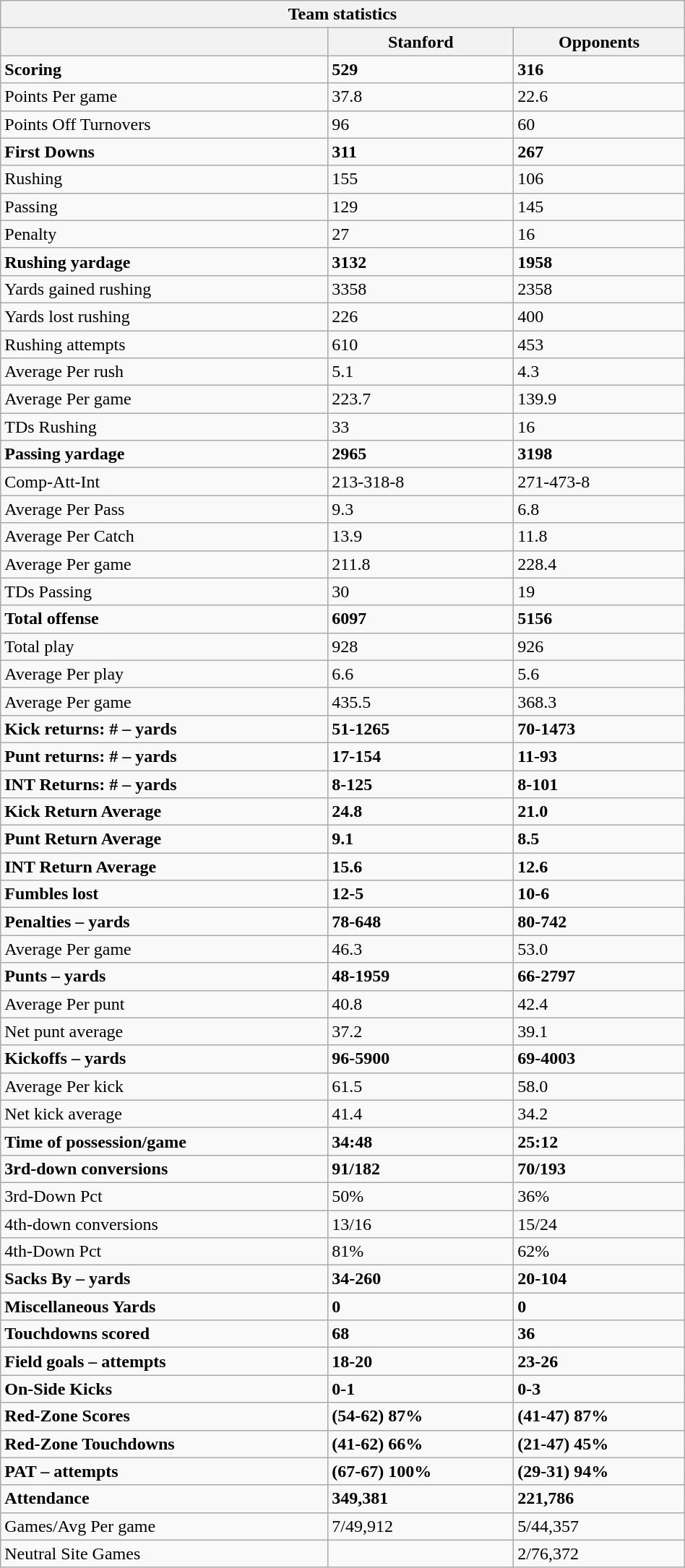<table style="width:50%;" class="wikitable collapsible expanded">
<tr>
<th colspan="3">Team statistics</th>
</tr>
<tr>
<th> </th>
<th>Stanford</th>
<th>Opponents</th>
</tr>
<tr>
<td><strong>Scoring</strong></td>
<td><strong>529</strong></td>
<td><strong>316</strong></td>
</tr>
<tr>
<td>Points Per game</td>
<td>37.8</td>
<td>22.6</td>
</tr>
<tr>
<td>Points Off Turnovers</td>
<td>96</td>
<td>60</td>
</tr>
<tr>
<td><strong>First Downs</strong></td>
<td><strong>311</strong></td>
<td><strong>267</strong></td>
</tr>
<tr>
<td>Rushing</td>
<td>155</td>
<td>106</td>
</tr>
<tr>
<td>Passing</td>
<td>129</td>
<td>145</td>
</tr>
<tr>
<td>Penalty</td>
<td>27</td>
<td>16</td>
</tr>
<tr>
<td><strong>Rushing yardage</strong></td>
<td><strong>3132</strong></td>
<td><strong>1958</strong></td>
</tr>
<tr>
<td>Yards gained rushing</td>
<td>3358</td>
<td>2358</td>
</tr>
<tr>
<td>Yards lost rushing</td>
<td>226</td>
<td>400</td>
</tr>
<tr>
<td>Rushing attempts</td>
<td>610</td>
<td>453</td>
</tr>
<tr>
<td>Average Per rush</td>
<td>5.1</td>
<td>4.3</td>
</tr>
<tr>
<td>Average Per game</td>
<td>223.7</td>
<td>139.9</td>
</tr>
<tr>
<td>TDs Rushing</td>
<td>33</td>
<td>16</td>
</tr>
<tr>
<td><strong>Passing yardage</strong></td>
<td><strong>2965</strong></td>
<td><strong>3198</strong></td>
</tr>
<tr>
<td>Comp-Att-Int</td>
<td>213-318-8</td>
<td>271-473-8</td>
</tr>
<tr>
<td>Average Per Pass</td>
<td>9.3</td>
<td>6.8</td>
</tr>
<tr>
<td>Average Per Catch</td>
<td>13.9</td>
<td>11.8</td>
</tr>
<tr>
<td>Average Per game</td>
<td>211.8</td>
<td>228.4</td>
</tr>
<tr>
<td>TDs Passing</td>
<td>30</td>
<td>19</td>
</tr>
<tr>
<td><strong>Total offense</strong></td>
<td><strong>6097</strong></td>
<td><strong>5156</strong></td>
</tr>
<tr>
<td>Total play</td>
<td>928</td>
<td>926</td>
</tr>
<tr>
<td>Average Per play</td>
<td>6.6</td>
<td>5.6</td>
</tr>
<tr>
<td>Average Per game</td>
<td>435.5</td>
<td>368.3</td>
</tr>
<tr>
<td><strong>Kick returns: # – yards</strong></td>
<td><strong>51-1265</strong></td>
<td><strong>70-1473</strong></td>
</tr>
<tr>
<td><strong>Punt returns: # – yards</strong></td>
<td><strong>17-154</strong></td>
<td><strong>11-93</strong></td>
</tr>
<tr>
<td><strong>INT Returns: # – yards</strong></td>
<td><strong>8-125</strong></td>
<td><strong>8-101</strong></td>
</tr>
<tr>
<td><strong>Kick Return Average</strong></td>
<td><strong>24.8</strong></td>
<td><strong>21.0</strong></td>
</tr>
<tr>
<td><strong>Punt Return Average</strong></td>
<td><strong>9.1</strong></td>
<td><strong>8.5</strong></td>
</tr>
<tr>
<td><strong>INT Return Average</strong></td>
<td><strong>15.6</strong></td>
<td><strong>12.6</strong></td>
</tr>
<tr>
<td><strong>Fumbles lost</strong></td>
<td><strong>12-5</strong></td>
<td><strong>10-6</strong></td>
</tr>
<tr>
<td><strong>Penalties – yards</strong></td>
<td><strong>78-648</strong></td>
<td><strong>80-742</strong></td>
</tr>
<tr>
<td>Average Per game</td>
<td>46.3</td>
<td>53.0</td>
</tr>
<tr>
<td><strong>Punts – yards</strong></td>
<td><strong>48-1959</strong></td>
<td><strong>66-2797</strong></td>
</tr>
<tr>
<td>Average Per punt</td>
<td>40.8</td>
<td>42.4</td>
</tr>
<tr>
<td>Net punt average</td>
<td>37.2</td>
<td>39.1</td>
</tr>
<tr>
<td><strong>Kickoffs – yards</strong></td>
<td><strong>96-5900</strong></td>
<td><strong>69-4003</strong></td>
</tr>
<tr>
<td>Average Per kick</td>
<td>61.5</td>
<td>58.0</td>
</tr>
<tr>
<td>Net kick average</td>
<td>41.4</td>
<td>34.2</td>
</tr>
<tr>
<td><strong>Time of possession/game</strong></td>
<td><strong>34:48</strong></td>
<td><strong>25:12</strong></td>
</tr>
<tr>
<td><strong>3rd-down conversions</strong></td>
<td><strong>91/182</strong></td>
<td><strong>70/193</strong></td>
</tr>
<tr>
<td>3rd-Down Pct</td>
<td>50%</td>
<td>36%</td>
</tr>
<tr>
<td>4th-down conversions</td>
<td>13/16</td>
<td>15/24</td>
</tr>
<tr>
<td>4th-Down Pct</td>
<td>81%</td>
<td>62%</td>
</tr>
<tr>
<td><strong>Sacks By – yards</strong></td>
<td><strong>34-260</strong></td>
<td><strong>20-104</strong></td>
</tr>
<tr>
<td><strong>Miscellaneous Yards</strong></td>
<td><strong>0</strong></td>
<td><strong>0</strong></td>
</tr>
<tr>
<td><strong>Touchdowns scored</strong></td>
<td><strong>68</strong></td>
<td><strong>36</strong></td>
</tr>
<tr>
<td><strong>Field goals – attempts</strong></td>
<td><strong>18-20</strong></td>
<td><strong>23-26</strong></td>
</tr>
<tr>
<td><strong>On-Side Kicks</strong></td>
<td><strong>0-1</strong></td>
<td><strong>0-3</strong></td>
</tr>
<tr>
<td><strong>Red-Zone Scores</strong></td>
<td><strong>(54-62) 87%</strong></td>
<td><strong>(41-47) 87%</strong></td>
</tr>
<tr>
<td><strong>Red-Zone Touchdowns</strong></td>
<td><strong>(41-62) 66%</strong></td>
<td><strong>(21-47) 45%</strong></td>
</tr>
<tr>
<td><strong>PAT – attempts</strong></td>
<td><strong>(67-67) 100%</strong></td>
<td><strong>(29-31) 94%</strong></td>
</tr>
<tr>
<td><strong>Attendance</strong></td>
<td><strong>349,381</strong></td>
<td><strong>221,786</strong></td>
</tr>
<tr>
<td>Games/Avg Per game</td>
<td>7/49,912</td>
<td>5/44,357</td>
</tr>
<tr>
<td>Neutral Site Games</td>
<td></td>
<td>2/76,372</td>
</tr>
</table>
